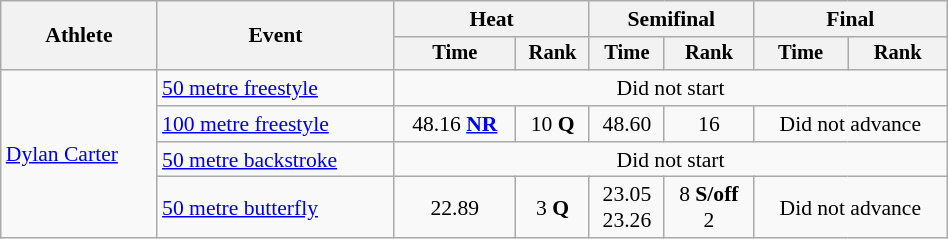<table class="wikitable" style="text-align:center; font-size:90%; width:50%;">
<tr>
<th rowspan="2">Athlete</th>
<th rowspan="2">Event</th>
<th colspan="2">Heat</th>
<th colspan="2">Semifinal</th>
<th colspan="2">Final</th>
</tr>
<tr style="font-size:95%">
<th>Time</th>
<th>Rank</th>
<th>Time</th>
<th>Rank</th>
<th>Time</th>
<th>Rank</th>
</tr>
<tr>
<td align=left rowspan=4><a href='#'>Dylan Carter</a></td>
<td align=left><a href='#'>50 metre freestyle</a></td>
<td colspan=6>Did not start</td>
</tr>
<tr>
<td align=left><a href='#'>100 metre freestyle</a></td>
<td>48.16 <strong><a href='#'>NR</a></strong></td>
<td>10 <strong>Q</strong></td>
<td>48.60</td>
<td>16</td>
<td colspan="2">Did not advance</td>
</tr>
<tr>
<td align=left><a href='#'>50 metre backstroke</a></td>
<td colspan=6>Did not start</td>
</tr>
<tr>
<td align=left><a href='#'>50 metre butterfly</a></td>
<td>22.89</td>
<td>3 <strong>Q</strong></td>
<td>23.05<br>23.26</td>
<td>8 <strong>S/off</strong><br>2</td>
<td colspan="2">Did not advance</td>
</tr>
</table>
